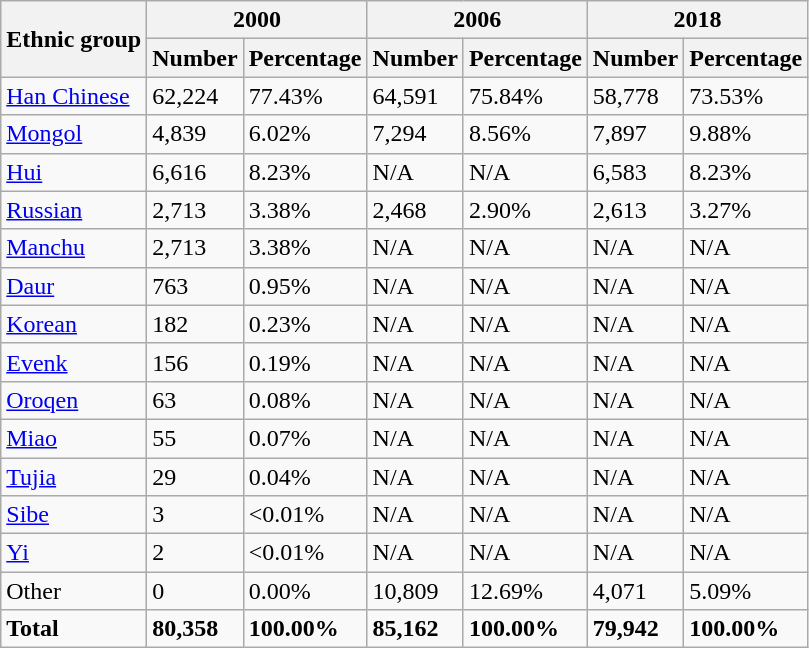<table class="wikitable">
<tr>
<th rowspan="2">Ethnic group</th>
<th colspan="2">2000</th>
<th colspan="2">2006</th>
<th colspan="2">2018</th>
</tr>
<tr>
<th>Number</th>
<th>Percentage</th>
<th>Number</th>
<th>Percentage</th>
<th>Number</th>
<th>Percentage</th>
</tr>
<tr>
<td><a href='#'>Han Chinese</a></td>
<td>62,224</td>
<td>77.43%</td>
<td>64,591</td>
<td>75.84%</td>
<td>58,778</td>
<td>73.53%</td>
</tr>
<tr>
<td><a href='#'>Mongol</a></td>
<td>4,839</td>
<td>6.02%</td>
<td>7,294</td>
<td>8.56%</td>
<td>7,897</td>
<td>9.88%</td>
</tr>
<tr>
<td><a href='#'>Hui</a></td>
<td>6,616</td>
<td>8.23%</td>
<td>N/A</td>
<td>N/A</td>
<td>6,583</td>
<td>8.23%</td>
</tr>
<tr>
<td><a href='#'>Russian</a></td>
<td>2,713</td>
<td>3.38%</td>
<td>2,468</td>
<td>2.90%</td>
<td>2,613</td>
<td>3.27%</td>
</tr>
<tr>
<td><a href='#'>Manchu</a></td>
<td>2,713</td>
<td>3.38%</td>
<td>N/A</td>
<td>N/A</td>
<td>N/A</td>
<td>N/A</td>
</tr>
<tr>
<td><a href='#'>Daur</a></td>
<td>763</td>
<td>0.95%</td>
<td>N/A</td>
<td>N/A</td>
<td>N/A</td>
<td>N/A</td>
</tr>
<tr>
<td><a href='#'>Korean</a></td>
<td>182</td>
<td>0.23%</td>
<td>N/A</td>
<td>N/A</td>
<td>N/A</td>
<td>N/A</td>
</tr>
<tr>
<td><a href='#'>Evenk</a></td>
<td>156</td>
<td>0.19%</td>
<td>N/A</td>
<td>N/A</td>
<td>N/A</td>
<td>N/A</td>
</tr>
<tr>
<td><a href='#'>Oroqen</a></td>
<td>63</td>
<td>0.08%</td>
<td>N/A</td>
<td>N/A</td>
<td>N/A</td>
<td>N/A</td>
</tr>
<tr>
<td><a href='#'>Miao</a></td>
<td>55</td>
<td>0.07%</td>
<td>N/A</td>
<td>N/A</td>
<td>N/A</td>
<td>N/A</td>
</tr>
<tr>
<td><a href='#'>Tujia</a></td>
<td>29</td>
<td>0.04%</td>
<td>N/A</td>
<td>N/A</td>
<td>N/A</td>
<td>N/A</td>
</tr>
<tr>
<td><a href='#'>Sibe</a></td>
<td>3</td>
<td><0.01%</td>
<td>N/A</td>
<td>N/A</td>
<td>N/A</td>
<td>N/A</td>
</tr>
<tr>
<td><a href='#'>Yi</a></td>
<td>2</td>
<td><0.01%</td>
<td>N/A</td>
<td>N/A</td>
<td>N/A</td>
<td>N/A</td>
</tr>
<tr>
<td>Other</td>
<td>0</td>
<td>0.00%</td>
<td>10,809</td>
<td>12.69%</td>
<td>4,071</td>
<td>5.09%</td>
</tr>
<tr>
<td><strong>Total</strong></td>
<td><strong>80,358</strong></td>
<td><strong>100.00%</strong></td>
<td><strong>85,162</strong></td>
<td><strong>100.00%</strong></td>
<td><strong>79,942</strong></td>
<td><strong>100.00%</strong></td>
</tr>
</table>
